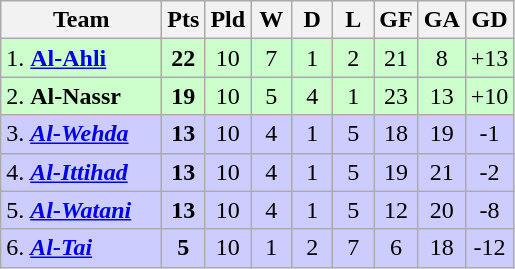<table class="wikitable" style="text-align: center;">
<tr>
<th width=100>Team</th>
<th width=20>Pts</th>
<th width=20>Pld</th>
<th width=20>W</th>
<th width=20>D</th>
<th width=20>L</th>
<th width=20>GF</th>
<th width=20>GA</th>
<th width=20>GD</th>
</tr>
<tr align=center bgcolor=ccffcc>
<td align=left>1. <strong><a href='#'>Al-Ahli</a></strong></td>
<td><strong>22</strong></td>
<td>10</td>
<td>7</td>
<td>1</td>
<td>2</td>
<td>21</td>
<td>8</td>
<td>+13</td>
</tr>
<tr align=center bgcolor=ccffcc>
<td align=left>2. <strong>Al-Nassr</strong></td>
<td><strong>19</strong></td>
<td>10</td>
<td>5</td>
<td>4</td>
<td>1</td>
<td>23</td>
<td>13</td>
<td>+10</td>
</tr>
<tr align=center bgcolor=#ccccff>
<td align=left>3. <strong><em><a href='#'>Al-Wehda</a></em></strong></td>
<td><strong>13</strong></td>
<td>10</td>
<td>4</td>
<td>1</td>
<td>5</td>
<td>18</td>
<td>19</td>
<td>-1</td>
</tr>
<tr align=center bgcolor=#ccccff>
<td align=left>4. <strong><em><a href='#'>Al-Ittihad</a></em></strong></td>
<td><strong>13</strong></td>
<td>10</td>
<td>4</td>
<td>1</td>
<td>5</td>
<td>19</td>
<td>21</td>
<td>-2</td>
</tr>
<tr align=center bgcolor=#ccccff>
<td align=left>5. <strong><em><a href='#'>Al-Watani</a></em></strong></td>
<td><strong>13</strong></td>
<td>10</td>
<td>4</td>
<td>1</td>
<td>5</td>
<td>12</td>
<td>20</td>
<td>-8</td>
</tr>
<tr align=center bgcolor=#ccccff>
<td align=left>6. <strong><em><a href='#'>Al-Tai</a></em></strong></td>
<td><strong>5</strong></td>
<td>10</td>
<td>1</td>
<td>2</td>
<td>7</td>
<td>6</td>
<td>18</td>
<td>-12</td>
</tr>
</table>
